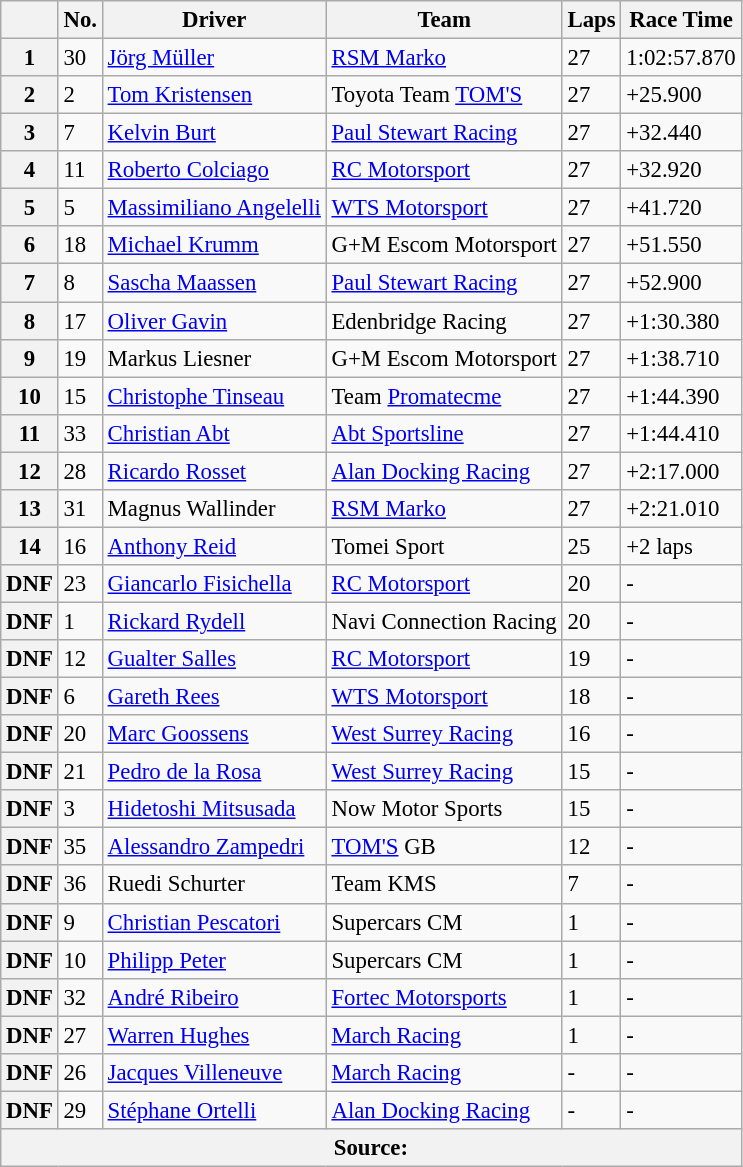<table class="wikitable" style="font-size: 95%;">
<tr>
<th></th>
<th>No.</th>
<th>Driver</th>
<th>Team</th>
<th>Laps</th>
<th>Race Time</th>
</tr>
<tr>
<th>1</th>
<td>30</td>
<td> <a href='#'>Jörg Müller</a></td>
<td><a href='#'>RSM Marko</a></td>
<td>27</td>
<td>1:02:57.870</td>
</tr>
<tr>
<th>2</th>
<td>2</td>
<td> <a href='#'>Tom Kristensen</a></td>
<td>Toyota Team <a href='#'>TOM'S</a></td>
<td>27</td>
<td>+25.900</td>
</tr>
<tr>
<th>3</th>
<td>7</td>
<td> <a href='#'>Kelvin Burt</a></td>
<td><a href='#'>Paul Stewart Racing</a></td>
<td>27</td>
<td>+32.440</td>
</tr>
<tr>
<th>4</th>
<td>11</td>
<td> <a href='#'>Roberto Colciago</a></td>
<td><a href='#'>RC Motorsport</a></td>
<td>27</td>
<td>+32.920</td>
</tr>
<tr>
<th>5</th>
<td>5</td>
<td> <a href='#'>Massimiliano Angelelli</a></td>
<td><a href='#'>WTS Motorsport</a></td>
<td>27</td>
<td>+41.720</td>
</tr>
<tr>
<th>6</th>
<td>18</td>
<td> <a href='#'>Michael Krumm</a></td>
<td>G+M Escom Motorsport</td>
<td>27</td>
<td>+51.550</td>
</tr>
<tr>
<th>7</th>
<td>8</td>
<td> <a href='#'>Sascha Maassen</a></td>
<td><a href='#'>Paul Stewart Racing</a></td>
<td>27</td>
<td>+52.900</td>
</tr>
<tr>
<th>8</th>
<td>17</td>
<td> <a href='#'>Oliver Gavin</a></td>
<td>Edenbridge Racing</td>
<td>27</td>
<td>+1:30.380</td>
</tr>
<tr>
<th>9</th>
<td>19</td>
<td> Markus Liesner</td>
<td>G+M Escom Motorsport</td>
<td>27</td>
<td>+1:38.710</td>
</tr>
<tr>
<th>10</th>
<td>15</td>
<td> <a href='#'>Christophe Tinseau</a></td>
<td>Team <a href='#'>Promatecme</a></td>
<td>27</td>
<td>+1:44.390</td>
</tr>
<tr>
<th>11</th>
<td>33</td>
<td> <a href='#'>Christian Abt</a></td>
<td><a href='#'>Abt Sportsline</a></td>
<td>27</td>
<td>+1:44.410</td>
</tr>
<tr>
<th>12</th>
<td>28</td>
<td> <a href='#'>Ricardo Rosset</a></td>
<td><a href='#'>Alan Docking Racing</a></td>
<td>27</td>
<td>+2:17.000</td>
</tr>
<tr>
<th>13</th>
<td>31</td>
<td> Magnus Wallinder</td>
<td><a href='#'>RSM Marko</a></td>
<td>27</td>
<td>+2:21.010</td>
</tr>
<tr>
<th>14</th>
<td>16</td>
<td> <a href='#'>Anthony Reid</a></td>
<td>Tomei Sport</td>
<td>25</td>
<td>+2 laps</td>
</tr>
<tr>
<th>DNF</th>
<td>23</td>
<td> <a href='#'>Giancarlo Fisichella</a></td>
<td><a href='#'>RC Motorsport</a></td>
<td>20</td>
<td>-</td>
</tr>
<tr>
<th>DNF</th>
<td>1</td>
<td> <a href='#'>Rickard Rydell</a></td>
<td>Navi Connection Racing</td>
<td>20</td>
<td>-</td>
</tr>
<tr>
<th>DNF</th>
<td>12</td>
<td> <a href='#'>Gualter Salles</a></td>
<td><a href='#'>RC Motorsport</a></td>
<td>19</td>
<td>-</td>
</tr>
<tr>
<th>DNF</th>
<td>6</td>
<td> <a href='#'>Gareth Rees</a></td>
<td><a href='#'>WTS Motorsport</a></td>
<td>18</td>
<td>-</td>
</tr>
<tr>
<th>DNF</th>
<td>20</td>
<td> <a href='#'>Marc Goossens</a></td>
<td><a href='#'>West Surrey Racing</a></td>
<td>16</td>
<td>-</td>
</tr>
<tr>
<th>DNF</th>
<td>21</td>
<td> <a href='#'>Pedro de la Rosa</a></td>
<td><a href='#'>West Surrey Racing</a></td>
<td>15</td>
<td>-</td>
</tr>
<tr>
<th>DNF</th>
<td>3</td>
<td> <a href='#'>Hidetoshi Mitsusada</a></td>
<td>Now Motor Sports</td>
<td>15</td>
<td>-</td>
</tr>
<tr>
<th>DNF</th>
<td>35</td>
<td> <a href='#'>Alessandro Zampedri</a></td>
<td><a href='#'>TOM'S</a> GB</td>
<td>12</td>
<td>-</td>
</tr>
<tr>
<th>DNF</th>
<td>36</td>
<td> Ruedi Schurter</td>
<td>Team KMS</td>
<td>7</td>
<td>-</td>
</tr>
<tr>
<th>DNF</th>
<td>9</td>
<td> <a href='#'>Christian Pescatori</a></td>
<td>Supercars CM</td>
<td>1</td>
<td>-</td>
</tr>
<tr>
<th>DNF</th>
<td>10</td>
<td> <a href='#'>Philipp Peter</a></td>
<td>Supercars CM</td>
<td>1</td>
<td>-</td>
</tr>
<tr>
<th>DNF</th>
<td>32</td>
<td> <a href='#'>André Ribeiro</a></td>
<td><a href='#'>Fortec Motorsports</a></td>
<td>1</td>
<td>-</td>
</tr>
<tr>
<th>DNF</th>
<td>27</td>
<td> <a href='#'>Warren Hughes</a></td>
<td><a href='#'>March Racing</a></td>
<td>1</td>
<td>-</td>
</tr>
<tr>
<th>DNF</th>
<td>26</td>
<td> <a href='#'>Jacques Villeneuve</a></td>
<td><a href='#'>March Racing</a></td>
<td>-</td>
<td>-</td>
</tr>
<tr>
<th>DNF</th>
<td>29</td>
<td> <a href='#'>Stéphane Ortelli</a></td>
<td><a href='#'>Alan Docking Racing</a></td>
<td>-</td>
<td>-</td>
</tr>
<tr>
<th colspan="6">Source:</th>
</tr>
</table>
